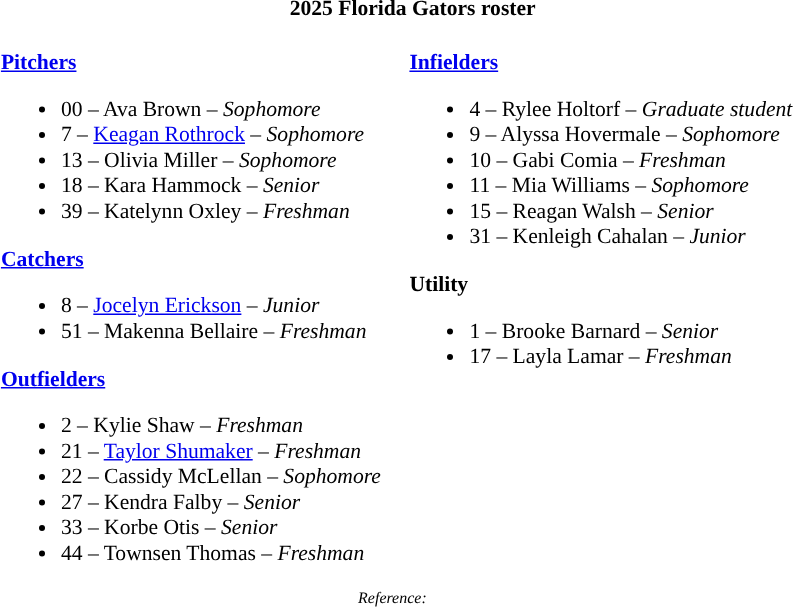<table class="toccolours" style="border-collapse:collapse; font-size:90%;">
<tr>
<th colspan=9>2025 Florida Gators roster</th>
</tr>
<tr>
<td width="03"> </td>
<td valign="top"><br><strong><a href='#'>Pitchers</a></strong><ul><li>00 – Ava Brown – <em>Sophomore</em></li><li>7 – <a href='#'>Keagan Rothrock</a> – <em>Sophomore</em></li><li>13 – Olivia Miller – <em>Sophomore</em></li><li>18 – Kara Hammock – <em>Senior</em></li><li>39 – Katelynn Oxley – <em>Freshman</em></li></ul><strong><a href='#'>Catchers</a></strong><ul><li>8 – <a href='#'>Jocelyn Erickson</a> – <em>Junior</em></li><li>51 – Makenna Bellaire – <em>Freshman</em></li></ul><strong><a href='#'>Outfielders</a></strong><ul><li>2 – Kylie Shaw – <em>Freshman</em></li><li>21 – <a href='#'>Taylor Shumaker</a> – <em>Freshman</em></li><li>22 – Cassidy McLellan – <em>Sophomore</em></li><li>27 – Kendra Falby – <em>Senior</em></li><li>33 – Korbe Otis – <em>Senior</em></li><li>44 – Townsen Thomas – <em>Freshman</em></li></ul></td>
<td width="15"> </td>
<td valign="top"><br><strong><a href='#'>Infielders</a></strong><ul><li>4 – Rylee Holtorf – <em>Graduate student</em></li><li>9 – Alyssa Hovermale – <em>Sophomore</em></li><li>10 – Gabi Comia – <em>Freshman</em></li><li>11 – Mia Williams – <em>Sophomore</em></li><li>15 – Reagan Walsh – <em>Senior</em></li><li>31 – Kenleigh Cahalan – <em>Junior</em></li></ul><strong>Utility</strong><ul><li>1 – Brooke Barnard – <em>Senior</em></li><li>17 – Layla Lamar – <em>Freshman</em></li></ul></td>
<td width="25"> </td>
</tr>
<tr>
<td colspan="4"  style="font-size:8pt; text-align:center;"><em>Reference:</em></td>
</tr>
</table>
